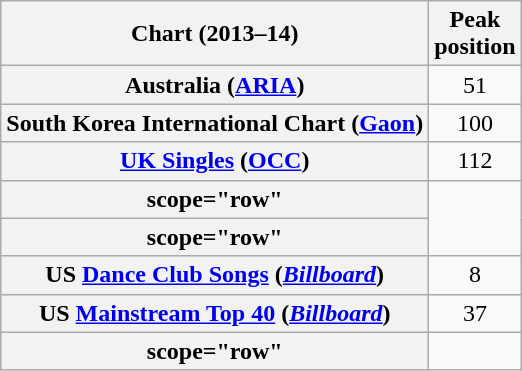<table class="wikitable sortable plainrowheaders" style="text-align:center;">
<tr>
<th>Chart (2013–14)</th>
<th>Peak<br>position</th>
</tr>
<tr>
<th scope="row">Australia (<a href='#'>ARIA</a>)</th>
<td>51</td>
</tr>
<tr>
<th scope="row">South Korea International Chart (<a href='#'>Gaon</a>)</th>
<td>100</td>
</tr>
<tr>
<th scope="row"><a href='#'>UK Singles</a> (<a href='#'>OCC</a>)</th>
<td>112</td>
</tr>
<tr>
<th>scope="row" </th>
</tr>
<tr>
<th>scope="row" </th>
</tr>
<tr>
<th scope="row">US <a href='#'>Dance Club Songs</a> (<em><a href='#'>Billboard</a></em>)</th>
<td>8</td>
</tr>
<tr>
<th scope="row">US <a href='#'>Mainstream Top 40</a> (<em><a href='#'>Billboard</a></em>)</th>
<td>37</td>
</tr>
<tr>
<th>scope="row" </th>
</tr>
</table>
